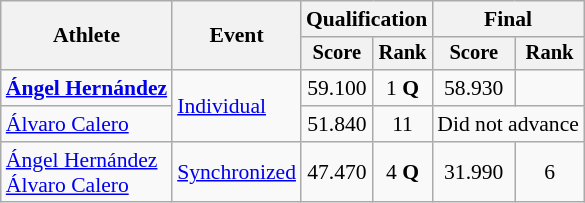<table class=wikitable style=font-size:90%;text-align:center>
<tr>
<th rowspan=2>Athlete</th>
<th rowspan=2>Event</th>
<th colspan=2>Qualification</th>
<th colspan=2>Final</th>
</tr>
<tr style=font-size:95%>
<th>Score</th>
<th>Rank</th>
<th>Score</th>
<th>Rank</th>
</tr>
<tr>
<td align=left><strong><a href='#'>Ángel Hernández</a></strong></td>
<td align=left rowspan=2><a href='#'>Individual</a></td>
<td>59.100</td>
<td>1 <strong>Q</strong></td>
<td>58.930</td>
<td></td>
</tr>
<tr>
<td align=left><a href='#'>Álvaro Calero</a></td>
<td>51.840</td>
<td>11</td>
<td colspan="2">Did not advance</td>
</tr>
<tr>
<td align=left><a href='#'>Ángel Hernández</a><br><a href='#'>Álvaro Calero</a></td>
<td align=left><a href='#'>Synchronized</a></td>
<td>47.470</td>
<td>4 <strong>Q</strong></td>
<td>31.990</td>
<td>6</td>
</tr>
</table>
